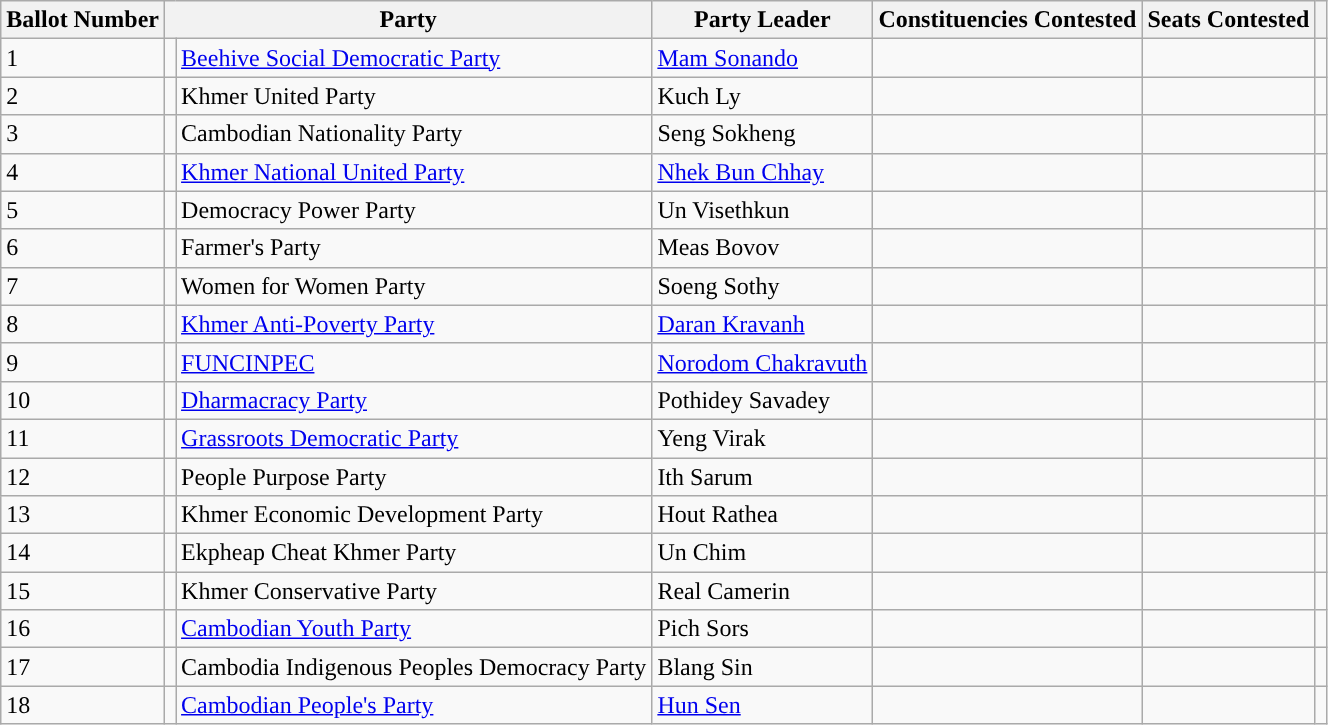<table class="wikitable sortable" style="text-align:right">
<tr>
<th>Ballot Number</th>
<th colspan="2">Party</th>
<th>Party Leader</th>
<th>Constituencies  Contested</th>
<th>Seats Contested</th>
<th></th>
</tr>
<tr>
<td align="left">1</td>
<td bgcolor=></td>
<td align="left"><a href='#'>Beehive Social Democratic Party</a></td>
<td align="left"><a href='#'>Mam Sonando</a></td>
<td></td>
<td></td>
<td></td>
</tr>
<tr>
<td align="left">2</td>
<td bgcolor=></td>
<td align="left">Khmer United Party</td>
<td align="left">Kuch Ly</td>
<td></td>
<td></td>
<td></td>
</tr>
<tr>
<td align="left">3</td>
<td></td>
<td align="left">Cambodian Nationality Party</td>
<td align="left">Seng Sokheng</td>
<td></td>
<td></td>
<td></td>
</tr>
<tr>
<td align="left">4</td>
<td></td>
<td align="left"><a href='#'>Khmer National United Party</a></td>
<td align="left"><a href='#'>Nhek Bun Chhay</a></td>
<td></td>
<td></td>
<td></td>
</tr>
<tr>
<td align="left">5</td>
<td></td>
<td align="left">Democracy Power Party</td>
<td align="left">Un Visethkun</td>
<td></td>
<td></td>
<td></td>
</tr>
<tr>
<td align="left">6</td>
<td></td>
<td align="left">Farmer's Party</td>
<td align="left">Meas Bovov</td>
<td></td>
<td></td>
<td></td>
</tr>
<tr>
<td align="left">7</td>
<td></td>
<td align="left">Women for Women Party</td>
<td align="left">Soeng Sothy</td>
<td></td>
<td></td>
<td></td>
</tr>
<tr>
<td align="left">8</td>
<td></td>
<td align="left"><a href='#'>Khmer Anti-Poverty Party</a></td>
<td align="left"><a href='#'>Daran Kravanh</a></td>
<td></td>
<td></td>
<td></td>
</tr>
<tr>
<td align="left">9</td>
<td></td>
<td align="left"><a href='#'>FUNCINPEC</a></td>
<td align="left"><a href='#'>Norodom Chakravuth</a></td>
<td></td>
<td></td>
<td></td>
</tr>
<tr>
<td align="left">10</td>
<td></td>
<td align="left"><a href='#'>Dharmacracy Party</a></td>
<td align="left">Pothidey Savadey</td>
<td></td>
<td></td>
<td></td>
</tr>
<tr>
<td align="left">11</td>
<td></td>
<td align="left"><a href='#'>Grassroots Democratic Party</a></td>
<td align="left">Yeng Virak</td>
<td></td>
<td></td>
<td></td>
</tr>
<tr>
<td align="left">12</td>
<td></td>
<td align="left">People Purpose Party</td>
<td align="left">Ith Sarum</td>
<td></td>
<td></td>
<td></td>
</tr>
<tr>
<td align="left">13</td>
<td></td>
<td align="left">Khmer Economic Development Party</td>
<td align="left">Hout Rathea</td>
<td></td>
<td></td>
<td></td>
</tr>
<tr>
<td align="left">14</td>
<td></td>
<td align="left">Ekpheap Cheat Khmer Party</td>
<td align="left">Un Chim</td>
<td></td>
<td></td>
<td></td>
</tr>
<tr>
<td align="left">15</td>
<td></td>
<td align="left">Khmer Conservative Party</td>
<td align="left">Real Camerin</td>
<td></td>
<td></td>
<td></td>
</tr>
<tr>
<td align="left">16</td>
<td></td>
<td align="left"><a href='#'>Cambodian Youth Party</a></td>
<td align="left">Pich Sors</td>
<td></td>
<td></td>
<td></td>
</tr>
<tr>
<td align="left">17</td>
<td></td>
<td align="left">Cambodia Indigenous Peoples Democracy Party</td>
<td align="left">Blang Sin</td>
<td></td>
<td></td>
<td></td>
</tr>
<tr>
<td align="left">18</td>
<td></td>
<td align="left"><a href='#'>Cambodian People's Party</a></td>
<td align="left"><a href='#'>Hun Sen</a></td>
<td></td>
<td></td>
<td></td>
</tr>
</table>
